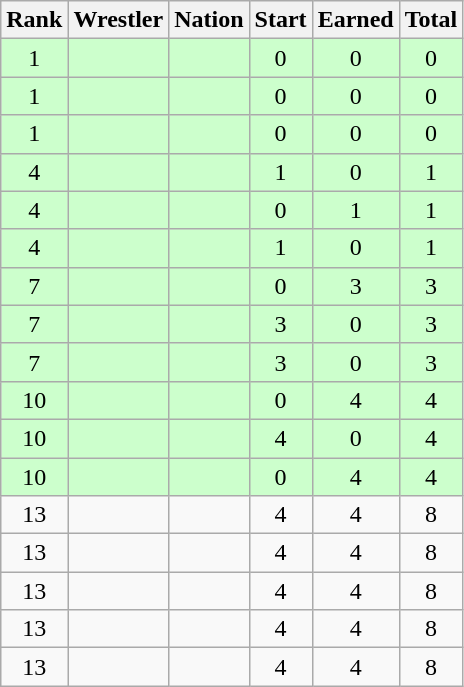<table class="wikitable sortable" style="text-align:center;">
<tr>
<th>Rank</th>
<th>Wrestler</th>
<th>Nation</th>
<th>Start</th>
<th>Earned</th>
<th>Total</th>
</tr>
<tr style="background:#cfc;">
<td>1</td>
<td align=left></td>
<td align=left></td>
<td>0</td>
<td>0</td>
<td>0</td>
</tr>
<tr style="background:#cfc;">
<td>1</td>
<td align=left></td>
<td align=left></td>
<td>0</td>
<td>0</td>
<td>0</td>
</tr>
<tr style="background:#cfc;">
<td>1</td>
<td align=left></td>
<td align=left></td>
<td>0</td>
<td>0</td>
<td>0</td>
</tr>
<tr style="background:#cfc;">
<td>4</td>
<td align=left></td>
<td align=left></td>
<td>1</td>
<td>0</td>
<td>1</td>
</tr>
<tr style="background:#cfc;">
<td>4</td>
<td align=left></td>
<td align=left></td>
<td>0</td>
<td>1</td>
<td>1</td>
</tr>
<tr style="background:#cfc;">
<td>4</td>
<td align=left></td>
<td align=left></td>
<td>1</td>
<td>0</td>
<td>1</td>
</tr>
<tr style="background:#cfc;">
<td>7</td>
<td align=left></td>
<td align=left></td>
<td>0</td>
<td>3</td>
<td>3</td>
</tr>
<tr style="background:#cfc;">
<td>7</td>
<td align=left></td>
<td align=left></td>
<td>3</td>
<td>0</td>
<td>3</td>
</tr>
<tr style="background:#cfc;">
<td>7</td>
<td align=left></td>
<td align=left></td>
<td>3</td>
<td>0</td>
<td>3</td>
</tr>
<tr style="background:#cfc;">
<td>10</td>
<td align=left></td>
<td align=left></td>
<td>0</td>
<td>4</td>
<td>4</td>
</tr>
<tr style="background:#cfc;">
<td>10</td>
<td align=left></td>
<td align=left></td>
<td>4</td>
<td>0</td>
<td>4</td>
</tr>
<tr style="background:#cfc;">
<td>10</td>
<td align=left></td>
<td align=left></td>
<td>0</td>
<td>4</td>
<td>4</td>
</tr>
<tr>
<td>13</td>
<td align=left></td>
<td align=left></td>
<td>4</td>
<td>4</td>
<td>8</td>
</tr>
<tr>
<td>13</td>
<td align=left></td>
<td align=left></td>
<td>4</td>
<td>4</td>
<td>8</td>
</tr>
<tr>
<td>13</td>
<td align=left></td>
<td align=left></td>
<td>4</td>
<td>4</td>
<td>8</td>
</tr>
<tr>
<td>13</td>
<td align=left></td>
<td align=left></td>
<td>4</td>
<td>4</td>
<td>8</td>
</tr>
<tr>
<td>13</td>
<td align=left></td>
<td align=left></td>
<td>4</td>
<td>4</td>
<td>8</td>
</tr>
</table>
